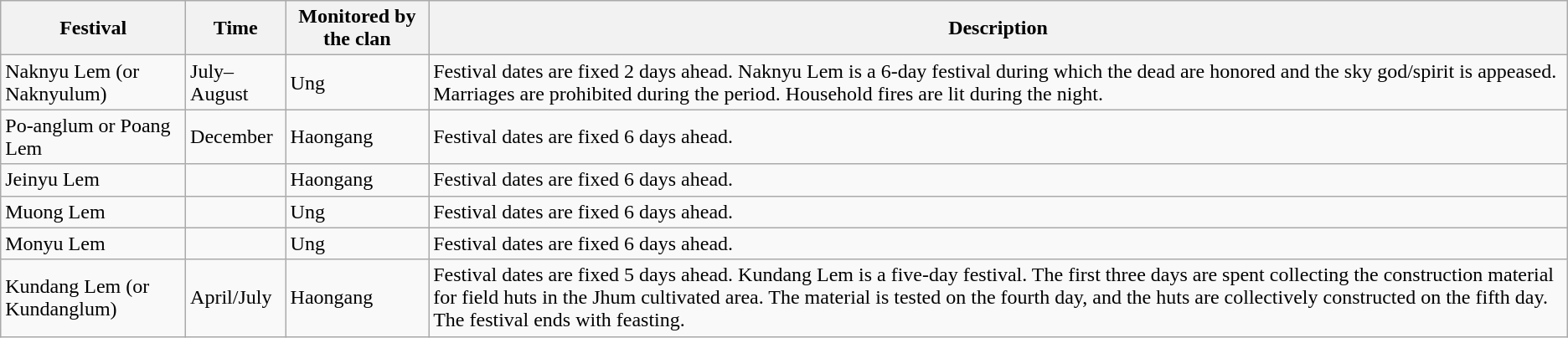<table class="wikitable">
<tr>
<th>Festival</th>
<th>Time</th>
<th>Monitored by the clan</th>
<th>Description</th>
</tr>
<tr>
<td>Naknyu Lem (or Naknyulum)</td>
<td>July–August</td>
<td>Ung</td>
<td>Festival dates are fixed 2 days ahead. Naknyu Lem is a 6-day festival during which the dead are honored and the sky god/spirit is appeased. Marriages are prohibited during the period. Household fires are lit during the night.<br></td>
</tr>
<tr>
<td>Po-anglum or Poang Lem</td>
<td>December</td>
<td>Haongang</td>
<td>Festival dates are fixed 6 days ahead.</td>
</tr>
<tr>
<td>Jeinyu Lem</td>
<td></td>
<td>Haongang</td>
<td>Festival dates are fixed 6 days ahead.</td>
</tr>
<tr>
<td>Muong Lem</td>
<td></td>
<td>Ung</td>
<td>Festival dates are fixed 6 days ahead.</td>
</tr>
<tr>
<td>Monyu Lem</td>
<td></td>
<td>Ung</td>
<td>Festival dates are fixed 6 days ahead.</td>
</tr>
<tr>
<td>Kundang Lem (or Kundanglum)</td>
<td>April/July</td>
<td>Haongang</td>
<td>Festival dates are fixed 5 days ahead. Kundang Lem is a five-day festival. The first three days are spent collecting the construction material for field huts in the Jhum cultivated area. The material is tested on the fourth day, and the huts are collectively constructed on the fifth day. The festival ends with feasting.</td>
</tr>
</table>
